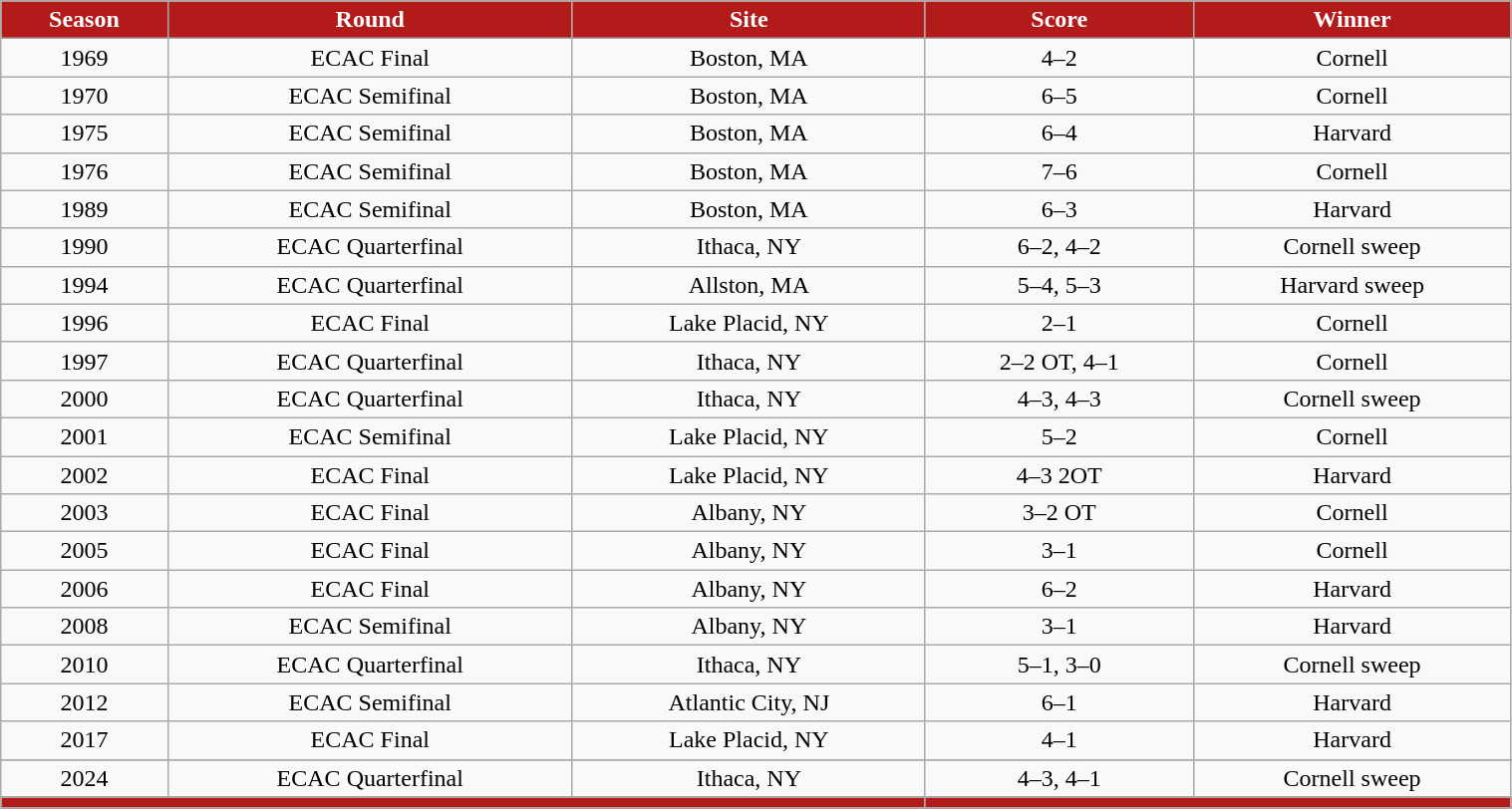<table cellpadding="1" style="width:80%;" class="wikitable">
<tr>
<th style="background:#B31B1B; color:#FFFFFF;">Season</th>
<th style="background:#B31B1B; color:#FFFFFF;">Round</th>
<th style="background:#B31B1B; color:#FFFFFF;">Site</th>
<th style="background:#B31B1B; color:#FFFFFF;">Score</th>
<th style="background:#B31B1B; color:#FFFFFF;">Winner</th>
</tr>
<tr style="text-align:center;">
<td>1969</td>
<td>ECAC Final</td>
<td>Boston, MA</td>
<td>4–2</td>
<td>Cornell</td>
</tr>
<tr style="text-align:center;">
<td>1970</td>
<td>ECAC Semifinal</td>
<td>Boston, MA</td>
<td>6–5</td>
<td>Cornell</td>
</tr>
<tr style="text-align:center;">
<td>1975</td>
<td>ECAC Semifinal</td>
<td>Boston, MA</td>
<td>6–4</td>
<td>Harvard</td>
</tr>
<tr style="text-align:center;">
<td>1976</td>
<td>ECAC Semifinal</td>
<td>Boston, MA</td>
<td>7–6</td>
<td>Cornell</td>
</tr>
<tr style="text-align:center;">
<td>1989</td>
<td>ECAC Semifinal</td>
<td>Boston, MA</td>
<td>6–3</td>
<td>Harvard</td>
</tr>
<tr style="text-align:center;">
<td>1990</td>
<td>ECAC Quarterfinal</td>
<td>Ithaca, NY</td>
<td>6–2, 4–2</td>
<td>Cornell sweep</td>
</tr>
<tr style="text-align:center;">
<td>1994</td>
<td>ECAC Quarterfinal</td>
<td>Allston, MA</td>
<td>5–4, 5–3</td>
<td>Harvard sweep</td>
</tr>
<tr style="text-align:center;">
<td>1996</td>
<td>ECAC Final</td>
<td>Lake Placid, NY</td>
<td>2–1</td>
<td>Cornell</td>
</tr>
<tr style="text-align:center;">
<td>1997</td>
<td>ECAC Quarterfinal</td>
<td>Ithaca, NY</td>
<td>2–2 OT, 4–1</td>
<td>Cornell</td>
</tr>
<tr style="text-align:center;">
<td>2000</td>
<td>ECAC Quarterfinal</td>
<td>Ithaca, NY</td>
<td>4–3, 4–3</td>
<td>Cornell sweep</td>
</tr>
<tr style="text-align:center;">
<td>2001</td>
<td>ECAC Semifinal</td>
<td>Lake Placid, NY</td>
<td>5–2</td>
<td>Cornell</td>
</tr>
<tr style="text-align:center;">
<td>2002</td>
<td>ECAC Final</td>
<td>Lake Placid, NY</td>
<td>4–3 2OT</td>
<td>Harvard</td>
</tr>
<tr style="text-align:center;">
<td>2003</td>
<td>ECAC Final</td>
<td>Albany, NY</td>
<td>3–2 OT</td>
<td>Cornell</td>
</tr>
<tr style="text-align:center;">
<td>2005</td>
<td>ECAC Final</td>
<td>Albany, NY</td>
<td>3–1</td>
<td>Cornell</td>
</tr>
<tr style="text-align:center;">
<td>2006</td>
<td>ECAC Final</td>
<td>Albany, NY</td>
<td>6–2</td>
<td>Harvard</td>
</tr>
<tr style="text-align:center;">
<td>2008</td>
<td>ECAC Semifinal</td>
<td>Albany, NY</td>
<td>3–1</td>
<td>Harvard</td>
</tr>
<tr style="text-align:center;">
<td>2010</td>
<td>ECAC Quarterfinal</td>
<td>Ithaca, NY</td>
<td>5–1, 3–0</td>
<td>Cornell sweep</td>
</tr>
<tr style="text-align:center;">
<td>2012</td>
<td>ECAC Semifinal</td>
<td>Atlantic City, NJ</td>
<td>6–1</td>
<td>Harvard</td>
</tr>
<tr style="text-align:center;">
<td>2017</td>
<td>ECAC Final</td>
<td>Lake Placid, NY</td>
<td>4–1</td>
<td>Harvard</td>
</tr>
<tr style="text-align:center;">
</tr>
<tr style="text-align:center;">
<td>2024</td>
<td>ECAC Quarterfinal</td>
<td>Ithaca, NY</td>
<td>4–3, 4–1</td>
<td>Cornell sweep</td>
</tr>
<tr style="text-align:center;">
</tr>
<tr style="text-align:center;" class="sortbottom">
<th colspan="3;" style="background:#B31B1B; color:#FFFFFF;"></th>
<th colspan="2;" style="background:#B31B1B; color:#FFFFFF;"></th>
</tr>
</table>
